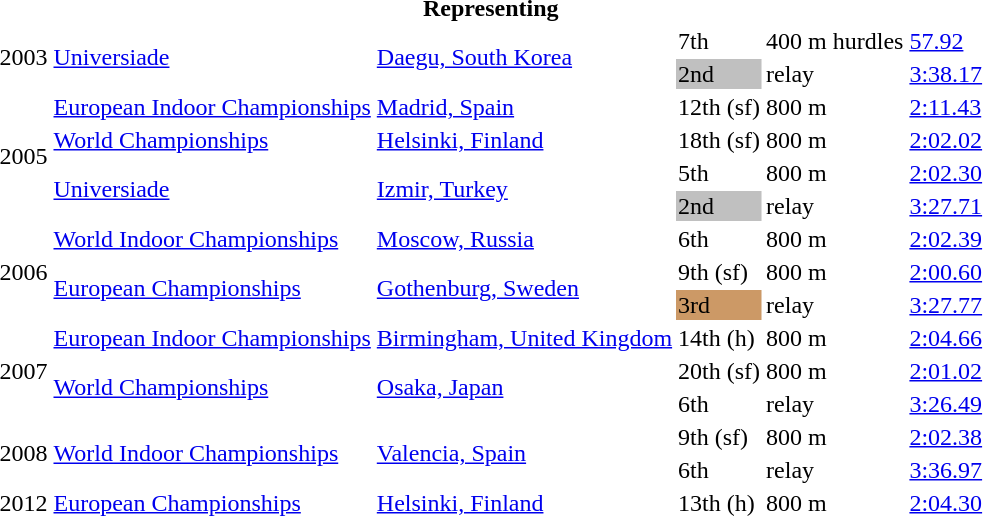<table>
<tr>
<th colspan="6">Representing </th>
</tr>
<tr>
<td rowspan=2>2003</td>
<td rowspan=2><a href='#'>Universiade</a></td>
<td rowspan=2><a href='#'>Daegu, South Korea</a></td>
<td>7th</td>
<td>400 m hurdles</td>
<td><a href='#'>57.92</a></td>
</tr>
<tr>
<td bgcolor="silver">2nd</td>
<td> relay</td>
<td><a href='#'>3:38.17</a></td>
</tr>
<tr>
<td rowspan=4>2005</td>
<td><a href='#'>European Indoor Championships</a></td>
<td><a href='#'>Madrid, Spain</a></td>
<td>12th (sf)</td>
<td>800 m</td>
<td><a href='#'>2:11.43</a></td>
</tr>
<tr>
<td><a href='#'>World Championships</a></td>
<td><a href='#'>Helsinki, Finland</a></td>
<td>18th (sf)</td>
<td>800 m</td>
<td><a href='#'>2:02.02</a></td>
</tr>
<tr>
<td rowspan=2><a href='#'>Universiade</a></td>
<td rowspan=2><a href='#'>Izmir, Turkey</a></td>
<td>5th</td>
<td>800 m</td>
<td><a href='#'>2:02.30</a></td>
</tr>
<tr>
<td bgcolor=silver>2nd</td>
<td> relay</td>
<td><a href='#'>3:27.71</a></td>
</tr>
<tr>
<td rowspan=3>2006</td>
<td><a href='#'>World Indoor Championships</a></td>
<td><a href='#'>Moscow, Russia</a></td>
<td>6th</td>
<td>800 m</td>
<td><a href='#'>2:02.39</a></td>
</tr>
<tr>
<td rowspan=2><a href='#'>European Championships</a></td>
<td rowspan=2><a href='#'>Gothenburg, Sweden</a></td>
<td>9th (sf)</td>
<td>800 m</td>
<td><a href='#'>2:00.60</a></td>
</tr>
<tr>
<td bgcolor=cc9966>3rd</td>
<td> relay</td>
<td><a href='#'>3:27.77</a></td>
</tr>
<tr>
<td rowspan=3>2007</td>
<td><a href='#'>European Indoor Championships</a></td>
<td><a href='#'>Birmingham, United Kingdom</a></td>
<td>14th (h)</td>
<td>800 m</td>
<td><a href='#'>2:04.66</a></td>
</tr>
<tr>
<td rowspan=2><a href='#'>World Championships</a></td>
<td rowspan=2><a href='#'>Osaka, Japan</a></td>
<td>20th (sf)</td>
<td>800 m</td>
<td><a href='#'>2:01.02</a></td>
</tr>
<tr>
<td>6th</td>
<td> relay</td>
<td><a href='#'>3:26.49</a></td>
</tr>
<tr>
<td rowspan=2>2008</td>
<td rowspan=2><a href='#'>World Indoor Championships</a></td>
<td rowspan=2><a href='#'>Valencia, Spain</a></td>
<td>9th (sf)</td>
<td>800 m</td>
<td><a href='#'>2:02.38</a></td>
</tr>
<tr>
<td>6th</td>
<td> relay</td>
<td><a href='#'>3:36.97</a></td>
</tr>
<tr>
<td>2012</td>
<td><a href='#'>European Championships</a></td>
<td><a href='#'>Helsinki, Finland</a></td>
<td>13th (h)</td>
<td>800 m</td>
<td><a href='#'>2:04.30</a></td>
</tr>
</table>
